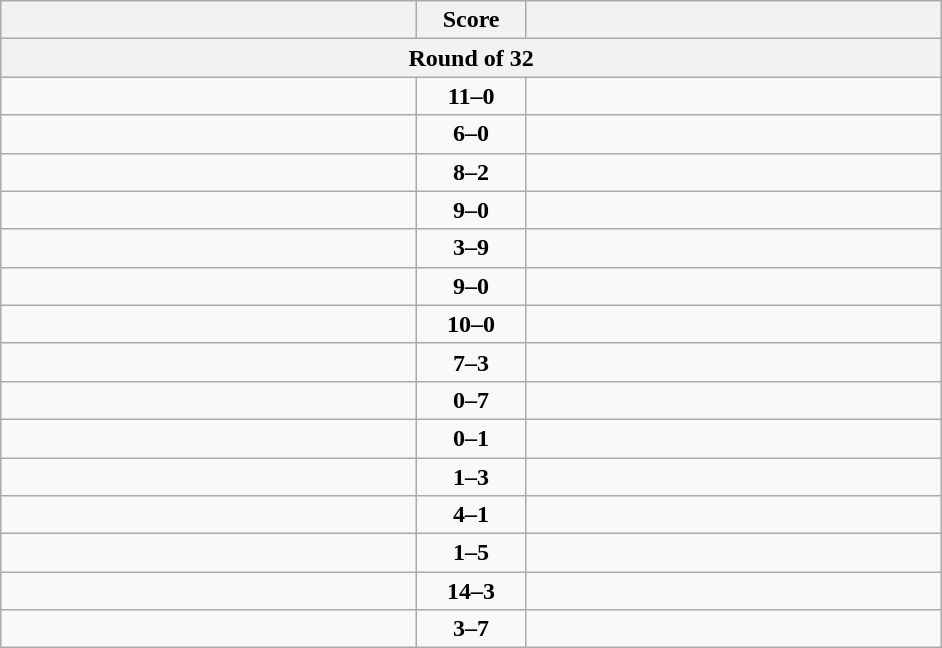<table class="wikitable" style="text-align: left;">
<tr>
<th align="right" width="270"></th>
<th width="65">Score</th>
<th align="left" width="270"></th>
</tr>
<tr>
<th colspan="3">Round of 32</th>
</tr>
<tr>
<td><strong></strong></td>
<td align=center><strong>11–0</strong></td>
<td></td>
</tr>
<tr>
<td><strong></strong></td>
<td align=center><strong>6–0</strong></td>
<td></td>
</tr>
<tr>
<td><strong></strong></td>
<td align=center><strong>8–2</strong></td>
<td></td>
</tr>
<tr>
<td><strong></strong></td>
<td align=center><strong>9–0</strong></td>
<td></td>
</tr>
<tr>
<td></td>
<td align=center><strong>3–9</strong></td>
<td><strong></strong></td>
</tr>
<tr>
<td><strong></strong></td>
<td align=center><strong>9–0</strong></td>
<td></td>
</tr>
<tr>
<td><strong></strong></td>
<td align=center><strong>10–0</strong></td>
<td></td>
</tr>
<tr>
<td><strong></strong></td>
<td align=center><strong>7–3</strong></td>
<td></td>
</tr>
<tr>
<td></td>
<td align=center><strong>0–7</strong></td>
<td><strong></strong></td>
</tr>
<tr>
<td></td>
<td align=center><strong>0–1</strong></td>
<td><strong></strong></td>
</tr>
<tr>
<td></td>
<td align=center><strong>1–3</strong></td>
<td><strong></strong></td>
</tr>
<tr>
<td><strong></strong></td>
<td align=center><strong>4–1</strong></td>
<td></td>
</tr>
<tr>
<td></td>
<td align=center><strong>1–5</strong></td>
<td><strong></strong></td>
</tr>
<tr>
<td><strong></strong></td>
<td align=center><strong>14–3</strong></td>
<td></td>
</tr>
<tr>
<td></td>
<td align=center><strong>3–7</strong></td>
<td><strong></strong></td>
</tr>
</table>
